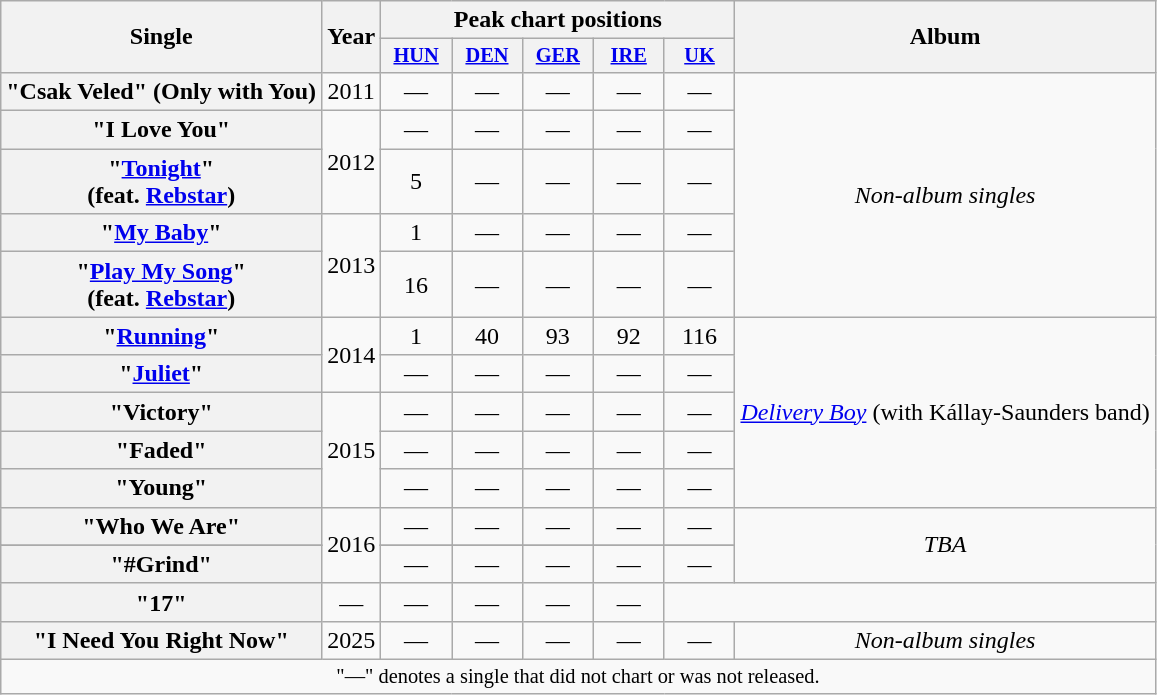<table class="wikitable plainrowheaders" style="text-align:center;">
<tr>
<th scope="col" rowspan="2">Single</th>
<th scope="col" rowspan="2">Year</th>
<th scope="col" colspan="5">Peak chart positions</th>
<th scope="col" rowspan="2">Album</th>
</tr>
<tr>
<th scope="col" style="width:3em;font-size:85%;"><a href='#'>HUN</a></th>
<th scope="col" style="width:3em;font-size:85%;"><a href='#'>DEN</a> <br></th>
<th scope="col" style="width:3em;font-size:85%;"><a href='#'>GER</a> <br></th>
<th scope="col" style="width:3em;font-size:85%;"><a href='#'>IRE</a> <br></th>
<th scope="col" style="width:3em;font-size:85%;"><a href='#'>UK</a> <br></th>
</tr>
<tr>
<th scope="row">"Csak Veled" (Only with You)</th>
<td>2011</td>
<td>—</td>
<td>—</td>
<td>—</td>
<td>—</td>
<td>—</td>
<td rowspan="5"><em>Non-album singles</em></td>
</tr>
<tr>
<th scope="row">"I Love You"</th>
<td rowspan="2">2012</td>
<td>—</td>
<td>—</td>
<td>—</td>
<td>—</td>
<td>—</td>
</tr>
<tr>
<th scope="row">"<a href='#'>Tonight</a>" <br><span>(feat. <a href='#'>Rebstar</a>)</span></th>
<td>5</td>
<td>—</td>
<td>—</td>
<td>—</td>
<td>—</td>
</tr>
<tr>
<th scope="row">"<a href='#'>My Baby</a>"</th>
<td rowspan="2">2013</td>
<td>1</td>
<td>—</td>
<td>—</td>
<td>—</td>
<td>—</td>
</tr>
<tr>
<th scope="row">"<a href='#'>Play My Song</a>" <br><span>(feat. <a href='#'>Rebstar</a>)</span></th>
<td>16</td>
<td>—</td>
<td>—</td>
<td>—</td>
<td>—</td>
</tr>
<tr>
<th scope="row">"<a href='#'>Running</a>"</th>
<td rowspan="2">2014</td>
<td>1</td>
<td>40</td>
<td>93</td>
<td>92</td>
<td>116</td>
<td rowspan="5"><em><a href='#'>Delivery Boy</a></em> <span>(with Kállay-Saunders band)</span></td>
</tr>
<tr>
<th scope="row">"<a href='#'>Juliet</a>"</th>
<td>—</td>
<td>—</td>
<td>—</td>
<td>—</td>
<td>—</td>
</tr>
<tr>
<th scope="row">"Victory"</th>
<td rowspan="3">2015</td>
<td>—</td>
<td>—</td>
<td>—</td>
<td>—</td>
<td>—</td>
</tr>
<tr>
<th scope="row">"Faded"</th>
<td>—</td>
<td>—</td>
<td>—</td>
<td>—</td>
<td>—</td>
</tr>
<tr>
<th scope="row">"Young"</th>
<td>—</td>
<td>—</td>
<td>—</td>
<td>—</td>
<td>—</td>
</tr>
<tr>
<th scope="row">"Who We Are"</th>
<td rowspan="3">2016</td>
<td>—</td>
<td>—</td>
<td>—</td>
<td>—</td>
<td>—</td>
<td rowspan="3"><em>TBA</em></td>
</tr>
<tr>
</tr>
<tr>
<th scope="row">"#Grind"</th>
<td>—</td>
<td>—</td>
<td>—</td>
<td>—</td>
<td>—</td>
</tr>
<tr>
<th scope="row">"17"</th>
<td>—</td>
<td>—</td>
<td>—</td>
<td>—</td>
<td>—</td>
</tr>
<tr>
<th scope="row">"I Need You Right Now"</th>
<td>2025</td>
<td>—</td>
<td>—</td>
<td>—</td>
<td>—</td>
<td>—</td>
<td><em>Non-album singles</em></td>
</tr>
<tr>
<td colspan="18" style="font-size:85%">"—" denotes a single that did not chart or was not released.</td>
</tr>
</table>
